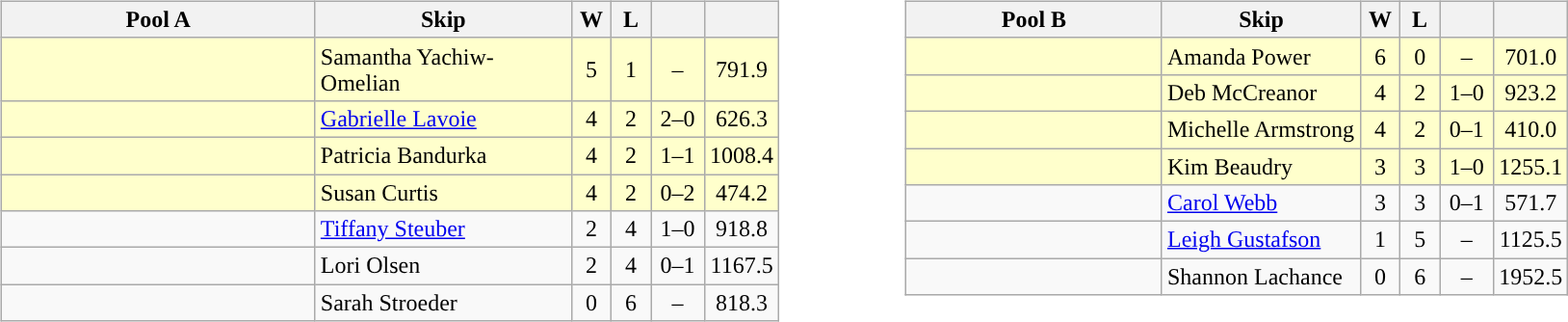<table>
<tr>
<td valign=top width=10%><br><table class="wikitable" style="text-align: center;">
<tr>
<th width=210>Pool A</th>
<th width=170>Skip</th>
<th width=20>W</th>
<th width=20>L</th>
<th width=30></th>
<th width=20></th>
</tr>
<tr bgcolor=#ffffcc>
<td style="text-align:left;"></td>
<td style="text-align:left;">Samantha Yachiw-Omelian</td>
<td>5</td>
<td>1</td>
<td>–</td>
<td>791.9</td>
</tr>
<tr bgcolor=#ffffcc>
<td style="text-align:left;"></td>
<td style="text-align:left;"><a href='#'>Gabrielle Lavoie</a></td>
<td>4</td>
<td>2</td>
<td>2–0</td>
<td>626.3</td>
</tr>
<tr bgcolor=#ffffcc>
<td style="text-align:left;"></td>
<td style="text-align:left;">Patricia Bandurka</td>
<td>4</td>
<td>2</td>
<td>1–1</td>
<td>1008.4</td>
</tr>
<tr bgcolor=#ffffcc>
<td style="text-align:left;"></td>
<td style="text-align:left;">Susan Curtis</td>
<td>4</td>
<td>2</td>
<td>0–2</td>
<td>474.2</td>
</tr>
<tr>
<td style="text-align:left;"></td>
<td style="text-align:left;"><a href='#'>Tiffany Steuber</a></td>
<td>2</td>
<td>4</td>
<td>1–0</td>
<td>918.8</td>
</tr>
<tr>
<td style="text-align:left;"></td>
<td style="text-align:left;">Lori Olsen</td>
<td>2</td>
<td>4</td>
<td>0–1</td>
<td>1167.5</td>
</tr>
<tr>
<td style="text-align:left;"></td>
<td style="text-align:left;">Sarah Stroeder</td>
<td>0</td>
<td>6</td>
<td>–</td>
<td>818.3</td>
</tr>
</table>
</td>
<td valign=top width=10%><br><table class="wikitable" style="text-align: center;">
<tr>
<th width=170>Pool B</th>
<th width=130>Skip</th>
<th width=20>W</th>
<th width=20>L</th>
<th width=30></th>
<th width=20></th>
</tr>
<tr bgcolor=#ffffcc>
<td style="text-align:left;"></td>
<td style="text-align:left;">Amanda Power</td>
<td>6</td>
<td>0</td>
<td>–</td>
<td>701.0</td>
</tr>
<tr bgcolor=#ffffcc>
<td style="text-align:left;"></td>
<td style="text-align:left;">Deb McCreanor</td>
<td>4</td>
<td>2</td>
<td>1–0</td>
<td>923.2</td>
</tr>
<tr bgcolor=#ffffcc>
<td style="text-align:left;"></td>
<td style="text-align:left;">Michelle Armstrong</td>
<td>4</td>
<td>2</td>
<td>0–1</td>
<td>410.0</td>
</tr>
<tr bgcolor=#ffffcc>
<td style="text-align:left;"></td>
<td style="text-align:left;">Kim Beaudry</td>
<td>3</td>
<td>3</td>
<td>1–0</td>
<td>1255.1</td>
</tr>
<tr>
<td style="text-align:left;"></td>
<td style="text-align:left;"><a href='#'>Carol Webb</a></td>
<td>3</td>
<td>3</td>
<td>0–1</td>
<td>571.7</td>
</tr>
<tr>
<td style="text-align:left;"></td>
<td style="text-align:left;"><a href='#'>Leigh Gustafson</a></td>
<td>1</td>
<td>5</td>
<td>–</td>
<td>1125.5</td>
</tr>
<tr>
<td style="text-align:left;"></td>
<td style="text-align:left;">Shannon Lachance</td>
<td>0</td>
<td>6</td>
<td>–</td>
<td>1952.5</td>
</tr>
</table>
</td>
</tr>
</table>
